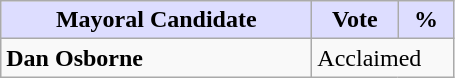<table class="wikitable">
<tr>
<th style="background:#ddf; width:200px;">Mayoral Candidate</th>
<th style="background:#ddf; width:50px;">Vote</th>
<th style="background:#ddf; width:30px;">%</th>
</tr>
<tr>
<td><strong>Dan Osborne</strong></td>
<td colspan="2">Acclaimed</td>
</tr>
</table>
